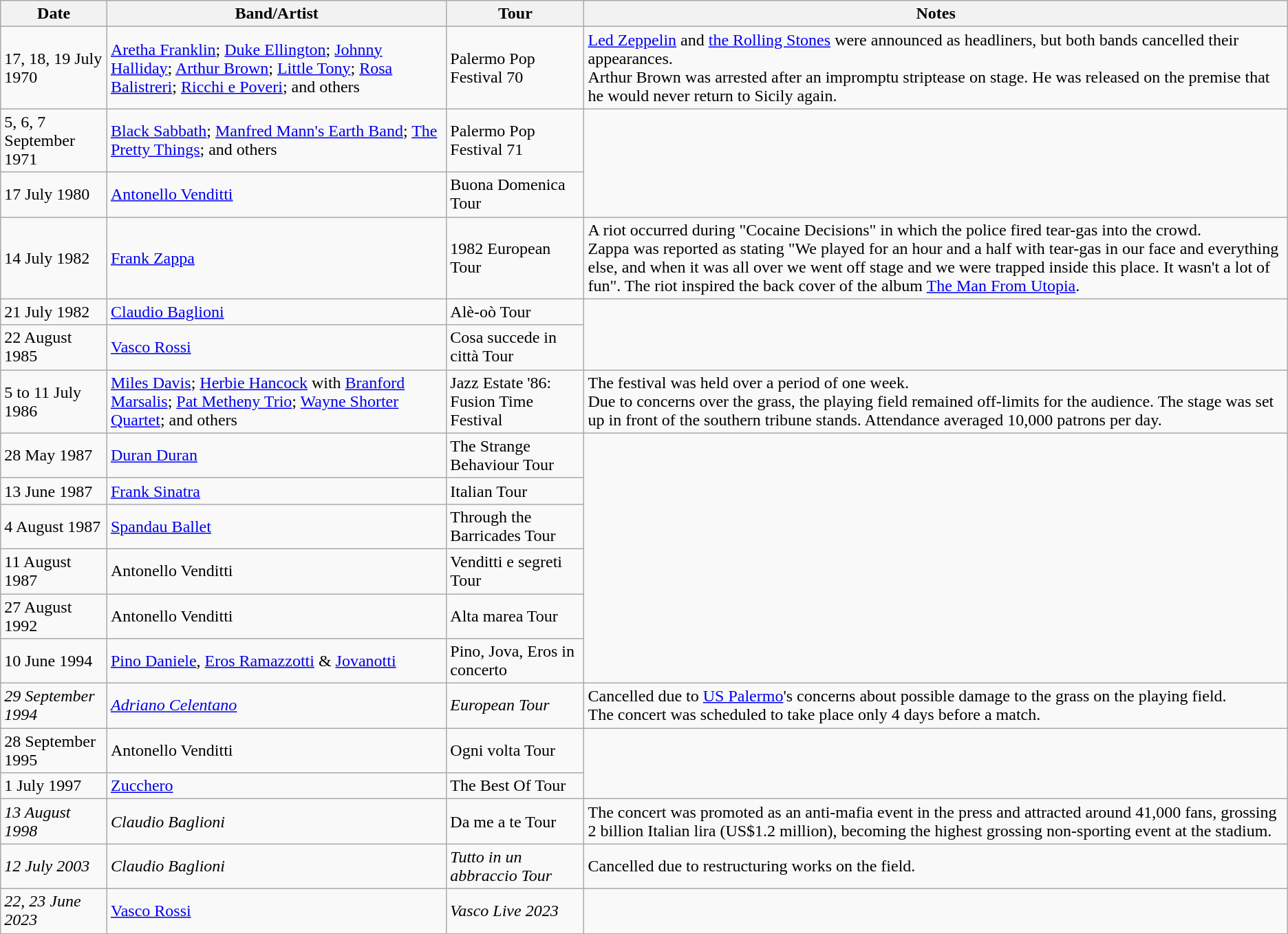<table class = "wikitable sortable">
<tr>
<th>Date</th>
<th>Band/Artist</th>
<th>Tour</th>
<th>Notes</th>
</tr>
<tr>
<td>17, 18, 19 July 1970</td>
<td><a href='#'>Aretha Franklin</a>; <a href='#'>Duke Ellington</a>; <a href='#'>Johnny Halliday</a>; <a href='#'>Arthur Brown</a>; <a href='#'>Little Tony</a>; <a href='#'>Rosa Balistreri</a>; <a href='#'>Ricchi e Poveri</a>; and others</td>
<td>Palermo Pop Festival 70</td>
<td><a href='#'>Led Zeppelin</a> and <a href='#'>the Rolling Stones</a> were announced as headliners, but both bands cancelled their appearances.<br>Arthur Brown was arrested after an impromptu striptease on stage. He was released on the premise that he would never return to Sicily again.</td>
</tr>
<tr>
<td>5, 6, 7 September 1971</td>
<td><a href='#'>Black Sabbath</a>; <a href='#'>Manfred Mann's Earth Band</a>; <a href='#'>The Pretty Things</a>; and others</td>
<td>Palermo Pop Festival 71</td>
</tr>
<tr>
<td>17 July 1980</td>
<td><a href='#'>Antonello Venditti</a></td>
<td>Buona Domenica Tour</td>
</tr>
<tr>
<td>14 July 1982</td>
<td><a href='#'>Frank Zappa</a></td>
<td>1982 European Tour</td>
<td>A riot occurred during "Cocaine Decisions" in which the police fired tear-gas into the crowd.<br>Zappa was reported as stating 
"We played for an hour and a half with tear-gas in our face and everything else, and when it was all over we went off stage and we were trapped inside this place. It wasn't a lot of fun".
The riot inspired the back cover of the album <a href='#'>The Man From Utopia</a>.</td>
</tr>
<tr>
<td>21 July 1982</td>
<td><a href='#'>Claudio Baglioni</a></td>
<td>Alè-oò Tour</td>
</tr>
<tr>
<td>22 August 1985</td>
<td><a href='#'>Vasco Rossi</a></td>
<td>Cosa succede in città Tour</td>
</tr>
<tr>
<td>5 to 11 July 1986</td>
<td><a href='#'>Miles Davis</a>; <a href='#'>Herbie Hancock</a> with <a href='#'>Branford Marsalis</a>; <a href='#'>Pat Metheny Trio</a>; <a href='#'>Wayne Shorter Quartet</a>; and others</td>
<td>Jazz Estate '86: Fusion Time Festival</td>
<td>The festival was held over a period of one week.<br>Due to concerns over the grass, the playing field remained off-limits for the audience.
The stage was set up in front of the southern tribune stands.
Attendance averaged 10,000 patrons per day.</td>
</tr>
<tr>
<td>28 May 1987</td>
<td><a href='#'>Duran Duran</a></td>
<td>The Strange Behaviour Tour</td>
</tr>
<tr>
<td>13 June 1987</td>
<td><a href='#'>Frank Sinatra</a></td>
<td>Italian Tour</td>
</tr>
<tr>
<td>4 August 1987</td>
<td><a href='#'>Spandau Ballet</a></td>
<td>Through the Barricades Tour</td>
</tr>
<tr>
<td>11 August 1987</td>
<td>Antonello Venditti</td>
<td>Venditti e segreti Tour</td>
</tr>
<tr>
<td>27 August 1992</td>
<td>Antonello Venditti</td>
<td>Alta marea Tour</td>
</tr>
<tr>
<td>10 June 1994</td>
<td><a href='#'>Pino Daniele</a>, <a href='#'>Eros Ramazzotti</a> & <a href='#'>Jovanotti</a></td>
<td>Pino, Jova, Eros in concerto</td>
</tr>
<tr>
<td><em>29 September 1994</em></td>
<td><em><a href='#'>Adriano Celentano</a></em></td>
<td><em>European Tour</em></td>
<td>Cancelled due to <a href='#'>US Palermo</a>'s concerns about possible damage to the grass on the playing field.<br>The concert was scheduled to take place only 4 days before a match.</td>
</tr>
<tr>
<td>28 September 1995</td>
<td>Antonello Venditti</td>
<td>Ogni volta Tour</td>
</tr>
<tr>
<td>1 July 1997</td>
<td><a href='#'>Zucchero</a></td>
<td>The Best Of Tour</td>
</tr>
<tr>
<td><em>13 August 1998</em></td>
<td><em>Claudio Baglioni</em></td>
<td>Da me a te Tour</td>
<td>The concert was promoted as an anti-mafia event in the press and attracted around 41,000 fans, grossing 2 billion Italian lira (US$1.2 million), becoming the highest grossing non-sporting event at the stadium.</td>
</tr>
<tr>
<td><em>12 July 2003</em></td>
<td><em>Claudio Baglioni</em></td>
<td><em>Tutto in un abbraccio Tour</em></td>
<td>Cancelled due to restructuring works on the field.</td>
</tr>
<tr>
<td><em>22, 23 June 2023</em></td>
<td><a href='#'>Vasco Rossi</a></td>
<td><em>Vasco Live 2023</em></td>
<td></td>
</tr>
</table>
